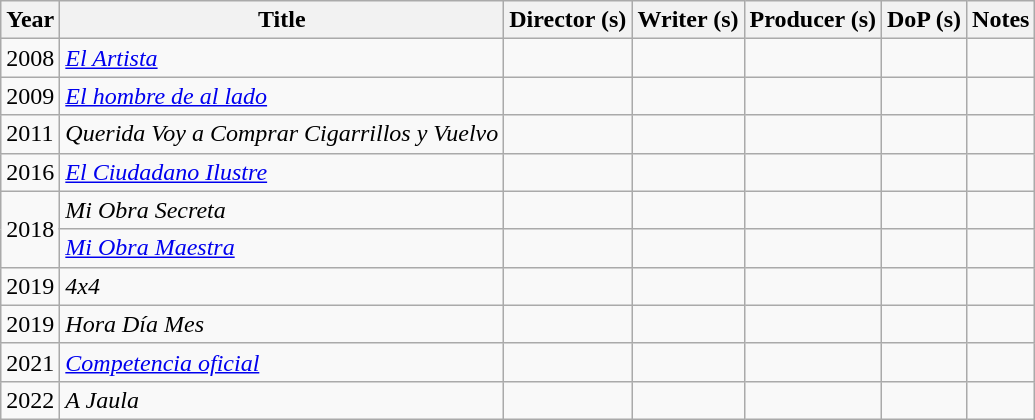<table class="wikitable sortable">
<tr>
<th>Year</th>
<th>Title</th>
<th>Director (s)</th>
<th>Writer (s)</th>
<th>Producer (s)</th>
<th>DoP (s)</th>
<th>Notes</th>
</tr>
<tr>
<td>2008</td>
<td><em><a href='#'>El Artista</a></em></td>
<td></td>
<td></td>
<td></td>
<td></td>
<td></td>
</tr>
<tr>
<td>2009</td>
<td><em><a href='#'>El hombre de al lado</a></em></td>
<td></td>
<td></td>
<td></td>
<td></td>
<td></td>
</tr>
<tr>
<td>2011</td>
<td><em>Querida Voy a Comprar Cigarrillos y Vuelvo</em></td>
<td></td>
<td></td>
<td></td>
<td></td>
<td></td>
</tr>
<tr>
<td>2016</td>
<td><em><a href='#'>El Ciudadano Ilustre</a></em></td>
<td></td>
<td></td>
<td></td>
<td></td>
<td></td>
</tr>
<tr>
<td rowspan=2>2018</td>
<td><em>Mi Obra Secreta</em></td>
<td></td>
<td></td>
<td></td>
<td></td>
<td></td>
</tr>
<tr>
<td><em><a href='#'>Mi Obra Maestra</a></em></td>
<td></td>
<td></td>
<td></td>
<td></td>
<td></td>
</tr>
<tr>
<td>2019</td>
<td><em>4x4</em></td>
<td></td>
<td></td>
<td></td>
<td></td>
<td></td>
</tr>
<tr>
<td>2019</td>
<td><em>Hora Día Mes</em></td>
<td></td>
<td></td>
<td></td>
<td></td>
<td></td>
</tr>
<tr>
<td>2021</td>
<td><em><a href='#'>Competencia oficial</a></em></td>
<td></td>
<td></td>
<td></td>
<td></td>
<td></td>
</tr>
<tr>
<td>2022</td>
<td><em>A Jaula</em></td>
<td></td>
<td></td>
<td></td>
<td></td>
<td></td>
</tr>
</table>
